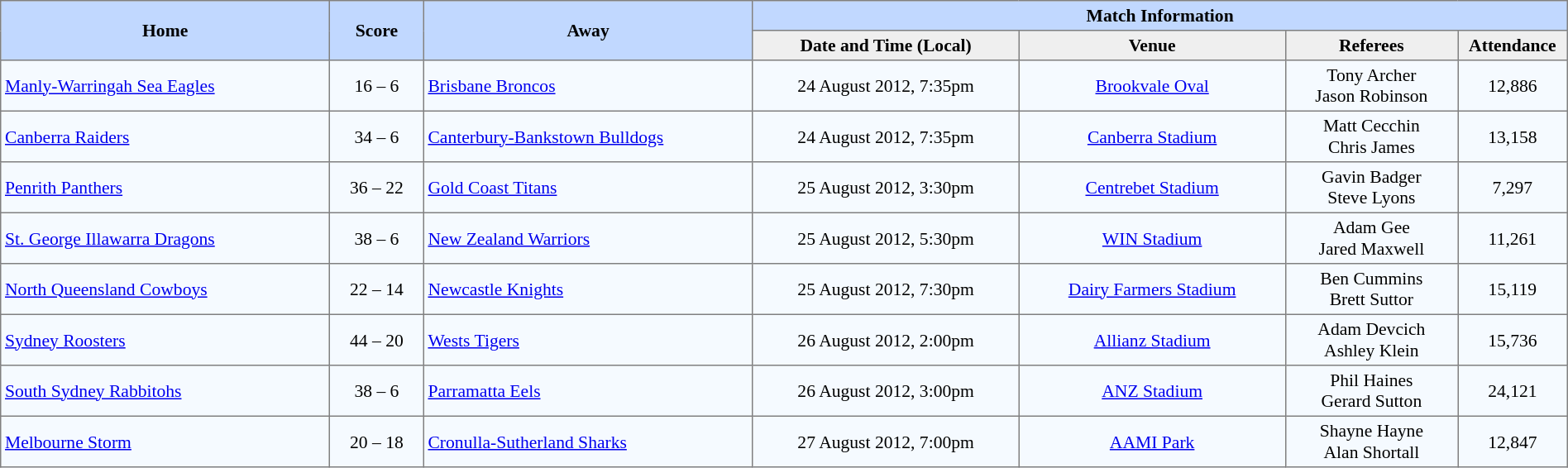<table border="1" cellpadding="3" cellspacing="0" style="border-collapse:collapse; font-size:90%; width:100%;">
<tr style="background:#c1d8ff;">
<th rowspan="2" style="width:21%;">Home</th>
<th rowspan="2" style="width:6%;">Score</th>
<th rowspan="2" style="width:21%;">Away</th>
<th colspan=6>Match Information</th>
</tr>
<tr style="background:#efefef;">
<th width=17%>Date and Time (Local)</th>
<th width=17%>Venue</th>
<th width=11%>Referees</th>
<th width=7%>Attendance</th>
</tr>
<tr style="text-align:center; background:#f5faff;">
<td align=left> <a href='#'>Manly-Warringah Sea Eagles</a></td>
<td>16 – 6</td>
<td align=left> <a href='#'>Brisbane Broncos</a></td>
<td>24 August 2012, 7:35pm</td>
<td><a href='#'>Brookvale Oval</a></td>
<td>Tony Archer <br> Jason Robinson</td>
<td>12,886</td>
</tr>
<tr style="text-align:center; background:#f5faff;">
<td align=left> <a href='#'>Canberra Raiders</a></td>
<td>34 – 6</td>
<td align=left> <a href='#'>Canterbury-Bankstown Bulldogs</a></td>
<td>24 August 2012, 7:35pm</td>
<td><a href='#'>Canberra Stadium</a></td>
<td>Matt Cecchin <br> Chris James</td>
<td>13,158</td>
</tr>
<tr style="text-align:center; background:#f5faff;">
<td align=left> <a href='#'>Penrith Panthers</a></td>
<td>36 – 22</td>
<td align=left> <a href='#'>Gold Coast Titans</a></td>
<td>25 August 2012, 3:30pm</td>
<td><a href='#'>Centrebet Stadium</a></td>
<td>Gavin Badger <br> Steve Lyons</td>
<td>7,297</td>
</tr>
<tr style="text-align:center; background:#f5faff;">
<td align=left> <a href='#'>St. George Illawarra Dragons</a></td>
<td>38 – 6</td>
<td align=left> <a href='#'>New Zealand Warriors</a></td>
<td>25 August 2012, 5:30pm</td>
<td><a href='#'>WIN Stadium</a></td>
<td>Adam Gee <br> Jared Maxwell</td>
<td>11,261</td>
</tr>
<tr style="text-align:center; background:#f5faff;">
<td align=left> <a href='#'>North Queensland Cowboys</a></td>
<td>22 – 14</td>
<td align=left> <a href='#'>Newcastle Knights</a></td>
<td>25 August 2012, 7:30pm</td>
<td><a href='#'>Dairy Farmers Stadium</a></td>
<td>Ben Cummins <br> Brett Suttor</td>
<td>15,119</td>
</tr>
<tr style="text-align:center; background:#f5faff;">
<td align=left> <a href='#'>Sydney Roosters</a></td>
<td>44 – 20</td>
<td align=left> <a href='#'>Wests Tigers</a></td>
<td>26 August 2012, 2:00pm</td>
<td><a href='#'>Allianz Stadium</a></td>
<td>Adam Devcich <br> Ashley Klein</td>
<td>15,736</td>
</tr>
<tr style="text-align:center; background:#f5faff;">
<td align=left> <a href='#'>South Sydney Rabbitohs</a></td>
<td>38 – 6</td>
<td align=left> <a href='#'>Parramatta Eels</a></td>
<td>26 August 2012, 3:00pm</td>
<td><a href='#'>ANZ Stadium</a></td>
<td>Phil Haines <br> Gerard Sutton</td>
<td>24,121</td>
</tr>
<tr style="text-align:center; background:#f5faff;">
<td align=left> <a href='#'>Melbourne Storm</a></td>
<td>20 – 18</td>
<td align=left> <a href='#'>Cronulla-Sutherland Sharks</a></td>
<td>27 August 2012, 7:00pm</td>
<td><a href='#'>AAMI Park</a></td>
<td>Shayne Hayne <br> Alan Shortall</td>
<td>12,847</td>
</tr>
</table>
